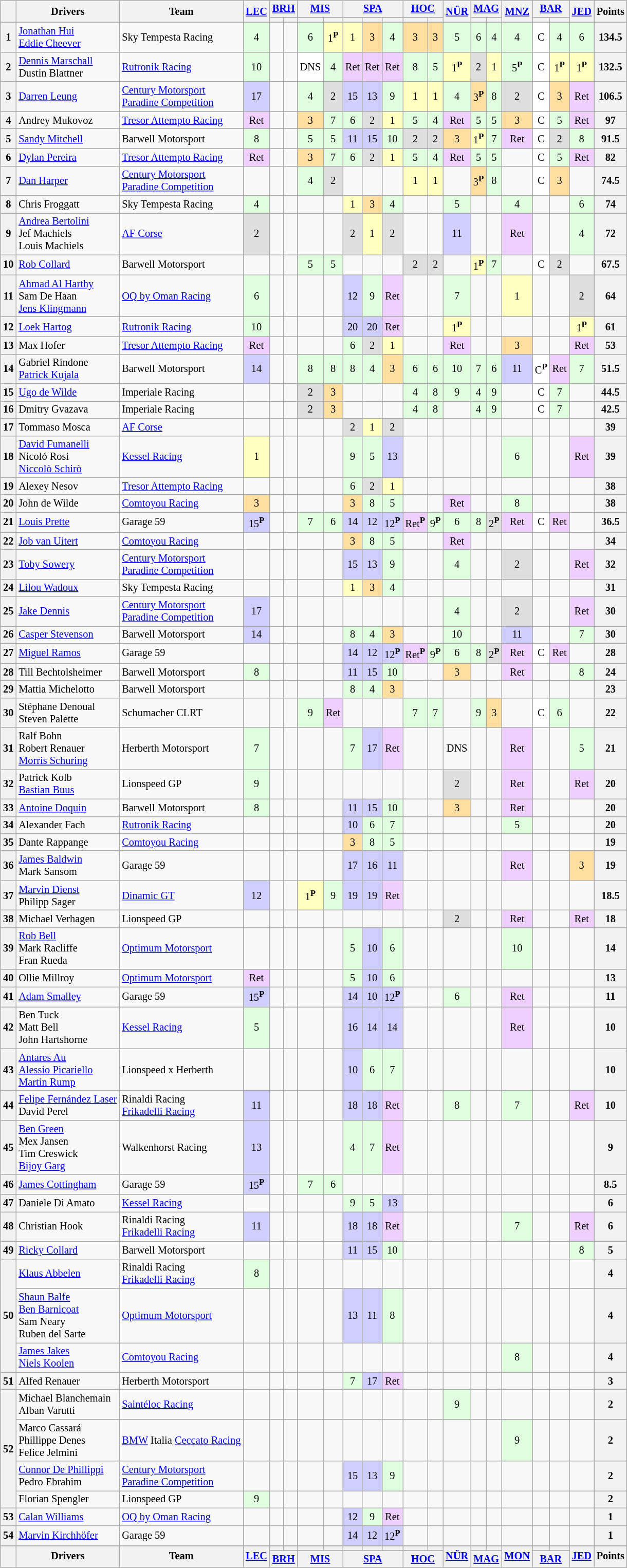<table>
<tr>
<td><br><table class="wikitable" style="font-size:85%; text-align:center;">
<tr>
<th rowspan="2"></th>
<th rowspan="2">Drivers</th>
<th rowspan="2">Team</th>
<th rowspan="2"><a href='#'>LEC</a><br></th>
<th colspan="2"><a href='#'>BRH</a><br></th>
<th colspan="2"><a href='#'>MIS</a><br></th>
<th colspan="3"><a href='#'>SPA</a><br></th>
<th colspan="2"><a href='#'>HOC</a><br></th>
<th rowspan="2"><a href='#'>NÜR</a><br></th>
<th colspan="2"><a href='#'>MAG</a><br></th>
<th rowspan="2"><a href='#'>MNZ</a><br></th>
<th colspan="2"><a href='#'>BAR</a><br></th>
<th rowspan="2"><a href='#'>JED</a><br></th>
<th rowspan="2">Points</th>
</tr>
<tr>
<th></th>
<th></th>
<th></th>
<th></th>
<th></th>
<th></th>
<th></th>
<th></th>
<th></th>
<th></th>
<th></th>
<th></th>
<th></th>
</tr>
<tr>
<th>1</th>
<td align="left"> <a href='#'>Jonathan Hui</a><br> <a href='#'>Eddie Cheever</a></td>
<td align="left"> Sky Tempesta Racing</td>
<td style="background:#DFFFDF;">4</td>
<td style="background:#;"></td>
<td style="background:#;"></td>
<td style="background:#DFFFDF;">6</td>
<td style="background:#FFFFBF;">1<sup><strong>P</strong></sup></td>
<td style="background:#FFFFBF;">1</td>
<td style="background:#FFDF9F;">3</td>
<td style="background:#DFFFDF;">4</td>
<td style="background:#FFDF9F;">3</td>
<td style="background:#FFDF9F;">3</td>
<td style="background:#DFFFDF;">5</td>
<td style="background:#DFFFDF;">6</td>
<td style="background:#DFFFDF;">4</td>
<td style="background:#DFFFDF;">4</td>
<td style="background:#FFFFFF;">C</td>
<td style="background:#DFFFDF;">4</td>
<td style="background:#DFFFDF;">6</td>
<th>134.5</th>
</tr>
<tr>
<th>2</th>
<td align="left"> <a href='#'>Dennis Marschall</a><br> Dustin Blattner</td>
<td align="left"> <a href='#'>Rutronik Racing</a></td>
<td style="background:#DFFFDF;">10</td>
<td style="background:#;"></td>
<td style="background:#;"></td>
<td style="background:#FFFFFF;">DNS</td>
<td style="background:#DFFFDF;">4</td>
<td style="background:#EFCFFF;">Ret</td>
<td style="background:#EFCFFF;">Ret</td>
<td style="background:#EFCFFF;">Ret</td>
<td style="background:#DFFFDF;">8</td>
<td style="background:#DFFFDF;">5</td>
<td style="background:#FFFFBF;">1<sup><strong>P</strong></sup></td>
<td style="background:#DFDFDF;">2</td>
<td style="background:#FFFFBF;">1</td>
<td style="background:#DFFFDF;">5<sup><strong>P</strong></sup></td>
<td style="background:#FFFFFF;">C</td>
<td style="background:#FFFFBF;">1<sup><strong>P</strong></sup></td>
<td style="background:#FFFFBF;">1<sup><strong>P</strong></sup></td>
<th>132.5</th>
</tr>
<tr>
<th>3</th>
<td align="left"> <a href='#'>Darren Leung</a></td>
<td align="left"> <a href='#'>Century Motorsport</a><br> <a href='#'>Paradine Competition</a></td>
<td style="background:#CFCFFF;">17</td>
<td style="background:#;"></td>
<td style="background:#;"></td>
<td style="background:#DFFFDF;">4</td>
<td style="background:#DFDFDF;">2</td>
<td style="background:#CFCFFF;">15</td>
<td style="background:#CFCFFF;">13</td>
<td style="background:#DFFFDF;">9</td>
<td style="background:#FFFFBF;">1</td>
<td style="background:#FFFFBF;">1</td>
<td style="background:#DFFFDF;">4</td>
<td style="background:#FFDF9F;">3<sup><strong>P</strong></sup></td>
<td style="background:#DFFFDF;">8</td>
<td style="background:#DFDFDF;">2</td>
<td style="background:#FFFFFF;">C</td>
<td style="background:#FFDF9F;">3</td>
<td style="background:#EFCFFF;">Ret</td>
<th>106.5</th>
</tr>
<tr>
<th>4</th>
<td align="left"> Andrey Mukovoz</td>
<td align="left"> <a href='#'>Tresor Attempto Racing</a></td>
<td style="background:#EFCFFF;">Ret</td>
<td style="background:#;"></td>
<td style="background:#;"></td>
<td style="background:#FFDF9F;">3</td>
<td style="background:#DFFFDF;">7</td>
<td style="background:#DFFFDF;">6</td>
<td style="background:#DFDFDF;">2</td>
<td style="background:#FFFFBF;">1</td>
<td style="background:#DFFFDF;">5</td>
<td style="background:#DFFFDF;">4</td>
<td style="background:#EFCFFF;">Ret</td>
<td style="background:#DFFFDF;">5</td>
<td style="background:#DFFFDF;">5</td>
<td style="background:#FFDF9F;">3</td>
<td style="background:#FFFFFF;">C</td>
<td style="background:#DFFFDF;">5</td>
<td style="background:#EFCFFF;">Ret</td>
<th>97</th>
</tr>
<tr>
<th>5</th>
<td align="left"> <a href='#'>Sandy Mitchell</a></td>
<td align="left"> Barwell Motorsport</td>
<td style="background:#DFFFDF;">8</td>
<td style="background:#;"></td>
<td style="background:#;"></td>
<td style="background:#DFFFDF;">5</td>
<td style="background:#DFFFDF;">5</td>
<td style="background:#CFCFFF;">11</td>
<td style="background:#CFCFFF;">15</td>
<td style="background:#DFFFDF;">10</td>
<td style="background:#DFDFDF;">2</td>
<td style="background:#DFDFDF;">2</td>
<td style="background:#FFDF9F;">3</td>
<td style="background:#FFFFBF;">1<sup><strong>P</strong></sup></td>
<td style="background:#DFFFDF;">7</td>
<td style="background:#EFCFFF;">Ret</td>
<td style="background:#FFFFFF;">C</td>
<td style="background:#DFDFDF;">2</td>
<td style="background:#DFFFDF;">8</td>
<th>91.5</th>
</tr>
<tr>
<th>6</th>
<td align="left"> <a href='#'>Dylan Pereira</a></td>
<td align="left"> <a href='#'>Tresor Attempto Racing</a></td>
<td style="background:#EFCFFF;">Ret</td>
<td style="background:#;"></td>
<td style="background:#;"></td>
<td style="background:#FFDF9F;">3</td>
<td style="background:#DFFFDF;">7</td>
<td style="background:#DFFFDF;">6</td>
<td style="background:#DFDFDF;">2</td>
<td style="background:#FFFFBF;">1</td>
<td style="background:#DFFFDF;">5</td>
<td style="background:#DFFFDF;">4</td>
<td style="background:#EFCFFF;">Ret</td>
<td style="background:#DFFFDF;">5</td>
<td style="background:#DFFFDF;">5</td>
<td style="background:#;"></td>
<td style="background:#FFFFFF;">C</td>
<td style="background:#DFFFDF;">5</td>
<td style="background:#EFCFFF;">Ret</td>
<th>82</th>
</tr>
<tr>
<th>7</th>
<td align="left"> <a href='#'>Dan Harper</a></td>
<td align="left"> <a href='#'>Century Motorsport</a><br> <a href='#'>Paradine Competition</a></td>
<td style="background:#;"></td>
<td style="background:#;"></td>
<td style="background:#;"></td>
<td style="background:#DFFFDF;">4</td>
<td style="background:#DFDFDF;">2</td>
<td style="background:#;"></td>
<td style="background:#;"></td>
<td style="background:#;"></td>
<td style="background:#FFFFBF;">1</td>
<td style="background:#FFFFBF;">1</td>
<td style="background:#;"></td>
<td style="background:#FFDF9F;">3<sup><strong>P</strong></sup></td>
<td style="background:#DFFFDF;">8</td>
<td style="background:#;"></td>
<td style="background:#FFFFFF;">C</td>
<td style="background:#FFDF9F;">3</td>
<td style="background:#;"></td>
<th>74.5</th>
</tr>
<tr>
<th>8</th>
<td align="left"> Chris Froggatt</td>
<td align="left"> Sky Tempesta Racing</td>
<td style="background:#DFFFDF;">4</td>
<td style="background:#;"></td>
<td style="background:#;"></td>
<td style="background:#;"></td>
<td style="background:#;"></td>
<td style="background:#FFFFBF;">1</td>
<td style="background:#FFDF9F;">3</td>
<td style="background:#DFFFDF;">4</td>
<td style="background:#;"></td>
<td style="background:#;"></td>
<td style="background:#DFFFDF;">5</td>
<td style="background:#;"></td>
<td style="background:#;"></td>
<td style="background:#DFFFDF;">4</td>
<td style="background:#;"></td>
<td style="background:#;"></td>
<td style="background:#DFFFDF;">6</td>
<th>74</th>
</tr>
<tr>
<th>9</th>
<td align="left"> <a href='#'>Andrea Bertolini</a><br> Jef Machiels<br> Louis Machiels</td>
<td align="left"> <a href='#'>AF Corse</a></td>
<td style="background:#DFDFDF;">2</td>
<td style="background:#;"></td>
<td style="background:#;"></td>
<td style="background:#;"></td>
<td style="background:#;"></td>
<td style="background:#DFDFDF;">2</td>
<td style="background:#FFFFBF;">1</td>
<td style="background:#DFDFDF;">2</td>
<td style="background:#;"></td>
<td style="background:#;"></td>
<td style="background:#CFCFFF;">11</td>
<td style="background:#;"></td>
<td style="background:#;"></td>
<td style="background:#EFCFFF;">Ret</td>
<td style="background:#;"></td>
<td style="background:#;"></td>
<td style="background:#DFFFDF;">4</td>
<th>72</th>
</tr>
<tr>
<th>10</th>
<td align="left"> <a href='#'>Rob Collard</a></td>
<td align="left"> Barwell Motorsport</td>
<td style="background:#;"></td>
<td style="background:#;"></td>
<td style="background:#;"></td>
<td style="background:#DFFFDF;">5</td>
<td style="background:#DFFFDF;">5</td>
<td style="background:#;"></td>
<td style="background:#;"></td>
<td style="background:#;"></td>
<td style="background:#DFDFDF;">2</td>
<td style="background:#DFDFDF;">2</td>
<td style="background:#;"></td>
<td style="background:#FFFFBF;">1<sup><strong>P</strong></sup></td>
<td style="background:#DFFFDF;">7</td>
<td style="background:#;"></td>
<td style="background:#FFFFFF;">C</td>
<td style="background:#DFDFDF;">2</td>
<td style="background:#;"></td>
<th>67.5</th>
</tr>
<tr>
<th>11</th>
<td align="left"> <a href='#'>Ahmad Al Harthy</a><br> Sam De Haan<br> <a href='#'>Jens Klingmann</a></td>
<td align="left"> <a href='#'>OQ by Oman Racing</a></td>
<td style="background:#DFFFDF;">6</td>
<td style="background:#;"></td>
<td style="background:#;"></td>
<td style="background:#;"></td>
<td style="background:#;"></td>
<td style="background:#CFCFFF;">12</td>
<td style="background:#DFFFDF;">9</td>
<td style="background:#EFCFFF;">Ret</td>
<td style="background:#;"></td>
<td style="background:#;"></td>
<td style="background:#DFFFDF;">7</td>
<td style="background:#;"></td>
<td style="background:#;"></td>
<td style="background:#FFFFBF;">1</td>
<td style="background:#;"></td>
<td style="background:#;"></td>
<td style="background:#DFDFDF;">2</td>
<th>64</th>
</tr>
<tr>
<th>12</th>
<td align="left"> <a href='#'>Loek Hartog</a></td>
<td align="left"> <a href='#'>Rutronik Racing</a></td>
<td style="background:#DFFFDF;">10</td>
<td style="background:#;"></td>
<td style="background:#;"></td>
<td style="background:#;"></td>
<td style="background:#;"></td>
<td style="background:#CFCFFF;">20</td>
<td style="background:#CFCFFF;">20</td>
<td style="background:#EFCFFF;">Ret</td>
<td style="background:#;"></td>
<td style="background:#;"></td>
<td style="background:#FFFFBF;">1<sup><strong>P</strong></sup></td>
<td style="background:#;"></td>
<td style="background:#;"></td>
<td style="background:#;"></td>
<td style="background:#;"></td>
<td style="background:#;"></td>
<td style="background:#FFFFBF;">1<sup><strong>P</strong></sup></td>
<th>61</th>
</tr>
<tr>
<th>13</th>
<td align="left"> Max Hofer</td>
<td align="left"> <a href='#'>Tresor Attempto Racing</a></td>
<td style="background:#EFCFFF;">Ret</td>
<td style="background:#;"></td>
<td style="background:#;"></td>
<td style="background:#;"></td>
<td style="background:#;"></td>
<td style="background:#DFFFDF;">6</td>
<td style="background:#DFDFDF;">2</td>
<td style="background:#FFFFBF;">1</td>
<td style="background:#;"></td>
<td style="background:#;"></td>
<td style="background:#EFCFFF;">Ret</td>
<td style="background:#;"></td>
<td style="background:#;"></td>
<td style="background:#FFDF9F;">3</td>
<td style="background:#;"></td>
<td style="background:#;"></td>
<td style="background:#EFCFFF;">Ret</td>
<th>53</th>
</tr>
<tr>
<th>14</th>
<td align="left"> Gabriel Rindone<br> <a href='#'>Patrick Kujala</a></td>
<td align="left"> Barwell Motorsport</td>
<td style="background:#CFCFFF;">14</td>
<td style="background:#;"></td>
<td style="background:#;"></td>
<td style="background:#DFFFDF;">8</td>
<td style="background:#DFFFDF;">8</td>
<td style="background:#DFFFDF;">8</td>
<td style="background:#DFFFDF;">4</td>
<td style="background:#FFDF9F;">3</td>
<td style="background:#DFFFDF;">6</td>
<td style="background:#DFFFDF;">6</td>
<td style="background:#DFFFDF;">10</td>
<td style="background:#DFFFDF;">7</td>
<td style="background:#DFFFDF;">6</td>
<td style="background:#CFCFFF;">11</td>
<td style="background:#FFFFFF;">C<sup><strong>P</strong></sup></td>
<td style="background:#EFCFFF;">Ret</td>
<td style="background:#DFFFDF;">7</td>
<th>51.5</th>
</tr>
<tr>
<th>15</th>
<td align="left"> <a href='#'>Ugo de Wilde</a></td>
<td align="left"> Imperiale Racing</td>
<td style="background:#;"></td>
<td style="background:#;"></td>
<td style="background:#;"></td>
<td style="background:#DFDFDF;">2</td>
<td style="background:#FFDF9F;">3</td>
<td style="background:#;"></td>
<td style="background:#;"></td>
<td style="background:#;"></td>
<td style="background:#DFFFDF;">4</td>
<td style="background:#DFFFDF;">8</td>
<td style="background:#DFFFDF;">9</td>
<td style="background:#DFFFDF;">4</td>
<td style="background:#DFFFDF;">9</td>
<td style="background:#;"></td>
<td style="background:#FFFFFF;">C</td>
<td style="background:#DFFFDF;">7</td>
<td style="background:#;"></td>
<th>44.5</th>
</tr>
<tr>
<th>16</th>
<td align="left"> Dmitry Gvazava</td>
<td align="left"> Imperiale Racing</td>
<td style="background:#;"></td>
<td style="background:#;"></td>
<td style="background:#;"></td>
<td style="background:#DFDFDF;">2</td>
<td style="background:#FFDF9F;">3</td>
<td style="background:#;"></td>
<td style="background:#;"></td>
<td style="background:#;"></td>
<td style="background:#DFFFDF;">4</td>
<td style="background:#DFFFDF;">8</td>
<td style="background:#;"></td>
<td style="background:#DFFFDF;">4</td>
<td style="background:#DFFFDF;">9</td>
<td style="background:#;"></td>
<td style="background:#FFFFFF;">C</td>
<td style="background:#DFFFDF;">7</td>
<td style="background:#;"></td>
<th>42.5</th>
</tr>
<tr>
<th>17</th>
<td align="left"> Tommaso Mosca</td>
<td align="left"> <a href='#'>AF Corse</a></td>
<td style="background:#;"></td>
<td style="background:#;"></td>
<td style="background:#;"></td>
<td style="background:#;"></td>
<td style="background:#;"></td>
<td style="background:#DFDFDF;">2</td>
<td style="background:#FFFFBF;">1</td>
<td style="background:#DFDFDF;">2</td>
<td style="background:#;"></td>
<td style="background:#;"></td>
<td style="background:#;"></td>
<td style="background:#;"></td>
<td style="background:#;"></td>
<td style="background:#;"></td>
<td style="background:#;"></td>
<td style="background:#;"></td>
<td style="background:#;"></td>
<th>39</th>
</tr>
<tr>
<th>18</th>
<td align="left"> <a href='#'>David Fumanelli</a><br> Nicoló Rosi<br> <a href='#'>Niccolò Schirò</a></td>
<td align="left"> <a href='#'>Kessel Racing</a></td>
<td style="background:#FFFFBF;">1</td>
<td style="background:#;"></td>
<td style="background:#;"></td>
<td style="background:#;"></td>
<td style="background:#;"></td>
<td style="background:#DFFFDF;">9</td>
<td style="background:#DFFFDF;">5</td>
<td style="background:#CFCFFF;">13</td>
<td style="background:#;"></td>
<td style="background:#;"></td>
<td style="background:#;"></td>
<td style="background:#;"></td>
<td style="background:#;"></td>
<td style="background:#DFFFDF;">6</td>
<td style="background:#;"></td>
<td style="background:#;"></td>
<td style="background:#EFCFFF;">Ret</td>
<th>39</th>
</tr>
<tr>
<th>19</th>
<td align="left"> Alexey Nesov</td>
<td align="left"> <a href='#'>Tresor Attempto Racing</a></td>
<td style="background:#;"></td>
<td style="background:#;"></td>
<td style="background:#;"></td>
<td style="background:#;"></td>
<td style="background:#;"></td>
<td style="background:#DFFFDF;">6</td>
<td style="background:#DFDFDF;">2</td>
<td style="background:#FFFFBF;">1</td>
<td style="background:#;"></td>
<td style="background:#;"></td>
<td style="background:#;"></td>
<td style="background:#;"></td>
<td style="background:#;"></td>
<td style="background:#;"></td>
<td style="background:#;"></td>
<td style="background:#;"></td>
<td style="background:#;"></td>
<th>38</th>
</tr>
<tr>
<th>20</th>
<td align="left"> John de Wilde</td>
<td align="left"> <a href='#'>Comtoyou Racing</a></td>
<td style="background:#FFDF9F;">3</td>
<td style="background:#;"></td>
<td style="background:#;"></td>
<td style="background:#;"></td>
<td style="background:#;"></td>
<td style="background:#FFDF9F;">3</td>
<td style="background:#DFFFDF;">8</td>
<td style="background:#DFFFDF;">5</td>
<td style="background:#;"></td>
<td style="background:#;"></td>
<td style="background:#EFCFFF;">Ret</td>
<td style="background:#;"></td>
<td style="background:#;"></td>
<td style="background:#DFFFDF;">8</td>
<td style="background:#;"></td>
<td style="background:#;"></td>
<td style="background:#;"></td>
<th>38</th>
</tr>
<tr>
<th>21</th>
<td align="left"> <a href='#'>Louis Prette</a></td>
<td align="left"> Garage 59</td>
<td style="background:#CFCFFF;">15<sup><strong>P</strong></sup></td>
<td style="background:#;"></td>
<td style="background:#;"></td>
<td style="background:#DFFFDF;">7</td>
<td style="background:#DFFFDF;">6</td>
<td style="background:#CFCFFF;">14</td>
<td style="background:#CFCFFF;">12</td>
<td style="background:#CFCFFF;">12<sup><strong>P</strong></sup></td>
<td style="background:#EFCFFF;">Ret<sup><strong>P</strong></sup></td>
<td style="background:#DFFFDF;">9<sup><strong>P</strong></sup></td>
<td style="background:#DFFFDF;">6</td>
<td style="background:#DFFFDF;">8</td>
<td style="background:#DFDFDF;">2<sup><strong>P</strong></sup></td>
<td style="background:#EFCFFF;">Ret</td>
<td style="background:#FFFFFF;">C</td>
<td style="background:#EFCFFF;">Ret</td>
<td style="background:#;"></td>
<th>36.5</th>
</tr>
<tr>
<th>22</th>
<td align="left"> <a href='#'>Job van Uitert</a></td>
<td align="left"> <a href='#'>Comtoyou Racing</a></td>
<td style="background:#;"></td>
<td style="background:#;"></td>
<td style="background:#;"></td>
<td style="background:#;"></td>
<td style="background:#;"></td>
<td style="background:#FFDF9F;">3</td>
<td style="background:#DFFFDF;">8</td>
<td style="background:#DFFFDF;">5</td>
<td style="background:#;"></td>
<td style="background:#;"></td>
<td style="background:#EFCFFF;">Ret</td>
<td style="background:#;"></td>
<td style="background:#;"></td>
<td style="background:#;"></td>
<td style="background:#;"></td>
<td style="background:#;"></td>
<td style="background:#;"></td>
<th>34</th>
</tr>
<tr>
<th>23</th>
<td align="left"> <a href='#'>Toby Sowery</a></td>
<td align="left"> <a href='#'>Century Motorsport</a><br> <a href='#'>Paradine Competition</a></td>
<td style="background:#;"></td>
<td style="background:#;"></td>
<td style="background:#;"></td>
<td style="background:#;"></td>
<td style="background:#;"></td>
<td style="background:#CFCFFF;">15</td>
<td style="background:#CFCFFF;">13</td>
<td style="background:#DFFFDF;">9</td>
<td style="background:#;"></td>
<td style="background:#;"></td>
<td style="background:#DFFFDF;">4</td>
<td style="background:#;"></td>
<td style="background:#;"></td>
<td style="background:#DFDFDF;">2</td>
<td style="background:#;"></td>
<td style="background:#;"></td>
<td style="background:#EFCFFF;">Ret</td>
<th>32</th>
</tr>
<tr>
<th>24</th>
<td align="left"> <a href='#'>Lilou Wadoux</a></td>
<td align="left"> Sky Tempesta Racing</td>
<td style="background:#;"></td>
<td style="background:#;"></td>
<td style="background:#;"></td>
<td style="background:#;"></td>
<td style="background:#;"></td>
<td style="background:#FFFFBF;">1</td>
<td style="background:#FFDF9F;">3</td>
<td style="background:#DFFFDF;">4</td>
<td style="background:#;"></td>
<td style="background:#;"></td>
<td style="background:#;"></td>
<td style="background:#;"></td>
<td style="background:#;"></td>
<td style="background:#;"></td>
<td style="background:#;"></td>
<td style="background:#;"></td>
<td style="background:#;"></td>
<th>31</th>
</tr>
<tr>
<th>25</th>
<td align="left"> <a href='#'>Jake Dennis</a></td>
<td align="left"> <a href='#'>Century Motorsport</a><br> <a href='#'>Paradine Competition</a></td>
<td style="background:#CFCFFF;">17</td>
<td style="background:#;"></td>
<td style="background:#;"></td>
<td style="background:#;"></td>
<td style="background:#;"></td>
<td style="background:#;"></td>
<td style="background:#;"></td>
<td style="background:#;"></td>
<td style="background:#;"></td>
<td style="background:#;"></td>
<td style="background:#DFFFDF;">4</td>
<td style="background:#;"></td>
<td style="background:#;"></td>
<td style="background:#DFDFDF;">2</td>
<td style="background:#;"></td>
<td style="background:#;"></td>
<td style="background:#EFCFFF;">Ret</td>
<th>30</th>
</tr>
<tr>
<th>26</th>
<td align="left"> <a href='#'>Casper Stevenson</a></td>
<td align="left"> Barwell Motorsport</td>
<td style="background:#CFCFFF;">14</td>
<td style="background:#;"></td>
<td style="background:#;"></td>
<td style="background:#;"></td>
<td style="background:#;"></td>
<td style="background:#DFFFDF;">8</td>
<td style="background:#DFFFDF;">4</td>
<td style="background:#FFDF9F;">3</td>
<td style="background:#;"></td>
<td style="background:#;"></td>
<td style="background:#DFFFDF;">10</td>
<td style="background:#;"></td>
<td style="background:#;"></td>
<td style="background:#CFCFFF;">11</td>
<td style="background:#;"></td>
<td style="background:#;"></td>
<td style="background:#DFFFDF;">7</td>
<th>30</th>
</tr>
<tr>
<th>27</th>
<td align="left"> <a href='#'>Miguel Ramos</a></td>
<td align="left"> Garage 59</td>
<td style="background:#;"></td>
<td style="background:#;"></td>
<td style="background:#;"></td>
<td style="background:#;"></td>
<td style="background:#;"></td>
<td style="background:#CFCFFF;">14</td>
<td style="background:#CFCFFF;">12</td>
<td style="background:#CFCFFF;">12<sup><strong>P</strong></sup></td>
<td style="background:#EFCFFF;">Ret<sup><strong>P</strong></sup></td>
<td style="background:#DFFFDF;">9<sup><strong>P</strong></sup></td>
<td style="background:#DFFFDF;">6</td>
<td style="background:#DFFFDF;">8</td>
<td style="background:#DFDFDF;">2<sup><strong>P</strong></sup></td>
<td style="background:#EFCFFF;">Ret</td>
<td style="background:#FFFFFF;">C</td>
<td style="background:#EFCFFF;">Ret</td>
<td style="background:#;"></td>
<th>28</th>
</tr>
<tr>
<th>28</th>
<td align="left"> Till Bechtolsheimer</td>
<td align="left"> Barwell Motorsport</td>
<td style="background:#DFFFDF;">8</td>
<td style="background:#;"></td>
<td style="background:#;"></td>
<td style="background:#;"></td>
<td style="background:#;"></td>
<td style="background:#CFCFFF;">11</td>
<td style="background:#CFCFFF;">15</td>
<td style="background:#DFFFDF;">10</td>
<td style="background:#;"></td>
<td style="background:#;"></td>
<td style="background:#FFDF9F;">3</td>
<td style="background:#;"></td>
<td style="background:#;"></td>
<td style="background:#EFCFFF;">Ret</td>
<td style="background:#;"></td>
<td style="background:#;"></td>
<td style="background:#DFFFDF;">8</td>
<th>24</th>
</tr>
<tr>
<th>29</th>
<td align="left"> Mattia Michelotto</td>
<td align="left"> Barwell Motorsport</td>
<td style="background:#;"></td>
<td style="background:#;"></td>
<td style="background:#;"></td>
<td style="background:#;"></td>
<td style="background:#;"></td>
<td style="background:#DFFFDF;">8</td>
<td style="background:#DFFFDF;">4</td>
<td style="background:#FFDF9F;">3</td>
<td style="background:#;"></td>
<td style="background:#;"></td>
<td style="background:#;"></td>
<td style="background:#;"></td>
<td style="background:#;"></td>
<td style="background:#;"></td>
<td style="background:#;"></td>
<td style="background:#;"></td>
<td style="background:#;"></td>
<th>23</th>
</tr>
<tr>
<th>30</th>
<td align="left"> Stéphane Denoual<br> Steven Palette</td>
<td align="left"> Schumacher CLRT</td>
<td style="background:#;"></td>
<td style="background:#;"></td>
<td style="background:#;"></td>
<td style="background:#DFFFDF;">9</td>
<td style="background:#EFCFFF;">Ret</td>
<td style="background:#;"></td>
<td style="background:#;"></td>
<td style="background:#;"></td>
<td style="background:#DFFFDF;">7</td>
<td style="background:#DFFFDF;">7</td>
<td style="background:#;"></td>
<td style="background:#DFFFDF;">9</td>
<td style="background:#FFDF9F;">3</td>
<td style="background:#;"></td>
<td style="background:#FFFFFF;">C</td>
<td style="background:#DFFFDF;">6</td>
<td style="background:#;"></td>
<th>22</th>
</tr>
<tr>
<th>31</th>
<td align="left"> Ralf Bohn<br> Robert Renauer<br> <a href='#'>Morris Schuring</a></td>
<td align="left"> Herberth Motorsport</td>
<td style="background:#DFFFDF;">7</td>
<td style="background:#;"></td>
<td style="background:#;"></td>
<td style="background:#;"></td>
<td style="background:#;"></td>
<td style="background:#DFFFDF;">7</td>
<td style="background:#CFCFFF;">17</td>
<td style="background:#EFCFFF;">Ret</td>
<td style="background:#;"></td>
<td style="background:#;"></td>
<td style="background:#;">DNS</td>
<td style="background:#;"></td>
<td style="background:#;"></td>
<td style="background:#EFCFFF;">Ret</td>
<td style="background:#;"></td>
<td style="background:#;"></td>
<td style="background:#DFFFDF;">5</td>
<th>21</th>
</tr>
<tr>
<th>32</th>
<td align="left"> Patrick Kolb<br> <a href='#'>Bastian Buus</a></td>
<td align="left"> Lionspeed GP</td>
<td style="background:#DFFFDF;">9</td>
<td style="background:#;"></td>
<td style="background:#;"></td>
<td style="background:#;"></td>
<td style="background:#;"></td>
<td style="background:#;"></td>
<td style="background:#;"></td>
<td style="background:#;"></td>
<td style="background:#;"></td>
<td style="background:#;"></td>
<td style="background:#DFDFDF;">2</td>
<td style="background:#;"></td>
<td style="background:#;"></td>
<td style="background:#EFCFFF;">Ret</td>
<td style="background:#;"></td>
<td style="background:#;"></td>
<td style="background:#EFCFFF;">Ret</td>
<th>20</th>
</tr>
<tr>
<th>33</th>
<td align="left"> <a href='#'>Antoine Doquin</a></td>
<td align="left"> Barwell Motorsport</td>
<td style="background:#DFFFDF;">8</td>
<td style="background:#;"></td>
<td style="background:#;"></td>
<td style="background:#;"></td>
<td style="background:#;"></td>
<td style="background:#CFCFFF;">11</td>
<td style="background:#CFCFFF;">15</td>
<td style="background:#DFFFDF;">10</td>
<td style="background:#;"></td>
<td style="background:#;"></td>
<td style="background:#FFDF9F;">3</td>
<td style="background:#;"></td>
<td style="background:#;"></td>
<td style="background:#EFCFFF;">Ret</td>
<td style="background:#;"></td>
<td style="background:#;"></td>
<td style="background:#;"></td>
<th>20</th>
</tr>
<tr>
<th>34</th>
<td align="left"> Alexander Fach</td>
<td align="left"> <a href='#'>Rutronik Racing</a></td>
<td style="background:#;"></td>
<td style="background:#;"></td>
<td style="background:#;"></td>
<td style="background:#;"></td>
<td style="background:#;"></td>
<td style="background:#CFCFFF;">10</td>
<td style="background:#DFFFDF;">6</td>
<td style="background:#DFFFDF;">7</td>
<td style="background:#;"></td>
<td style="background:#;"></td>
<td style="background:#;"></td>
<td style="background:#;"></td>
<td style="background:#;"></td>
<td style="background:#DFFFDF;">5</td>
<td style="background:#;"></td>
<td style="background:#;"></td>
<td style="background:#;"></td>
<th>20</th>
</tr>
<tr>
<th>35</th>
<td align="left"> Dante Rappange</td>
<td align="left"> <a href='#'>Comtoyou Racing</a></td>
<td style="background:#;"></td>
<td style="background:#;"></td>
<td style="background:#;"></td>
<td style="background:#;"></td>
<td style="background:#;"></td>
<td style="background:#FFDF9F;">3</td>
<td style="background:#DFFFDF;">8</td>
<td style="background:#DFFFDF;">5</td>
<td style="background:#;"></td>
<td style="background:#;"></td>
<td style="background:#;"></td>
<td style="background:#;"></td>
<td style="background:#;"></td>
<td style="background:#;"></td>
<td style="background:#;"></td>
<td style="background:#;"></td>
<td style="background:#;"></td>
<th>19</th>
</tr>
<tr>
<th>36</th>
<td align="left"> <a href='#'>James Baldwin</a><br> Mark Sansom</td>
<td align="left"> Garage 59</td>
<td style="background:#;"></td>
<td style="background:#;"></td>
<td style="background:#;"></td>
<td style="background:#;"></td>
<td style="background:#;"></td>
<td style="background:#CFCFFF;">17</td>
<td style="background:#CFCFFF;">16</td>
<td style="background:#CFCFFF;">11</td>
<td style="background:#;"></td>
<td style="background:#;"></td>
<td style="background:#;"></td>
<td style="background:#;"></td>
<td style="background:#;"></td>
<td style="background:#EFCFFF;">Ret</td>
<td style="background:#;"></td>
<td style="background:#;"></td>
<td style="background:#FFDF9F;">3</td>
<th>19</th>
</tr>
<tr>
<th>37</th>
<td align="left"> <a href='#'>Marvin Dienst</a><br> Philipp Sager</td>
<td align="left"> <a href='#'>Dinamic GT</a></td>
<td style="background:#CFCFFF;">12</td>
<td style="background:#;"></td>
<td style="background:#;"></td>
<td style="background:#FFFFBF;">1<sup><strong>P</strong></sup></td>
<td style="background:#DFFFDF;">9</td>
<td style="background:#CFCFFF;">19</td>
<td style="background:#CFCFFF;">19</td>
<td style="background:#EFCFFF;">Ret</td>
<td style="background:#;"></td>
<td style="background:#;"></td>
<td style="background:#;"></td>
<td style="background:#;"></td>
<td style="background:#;"></td>
<td style="background:#;"></td>
<td style="background:#;"></td>
<td style="background:#;"></td>
<td style="background:#;"></td>
<th>18.5</th>
</tr>
<tr>
<th>38</th>
<td align="left"> Michael Verhagen</td>
<td align="left"> Lionspeed GP</td>
<td style="background:#;"></td>
<td style="background:#;"></td>
<td style="background:#;"></td>
<td style="background:#;"></td>
<td style="background:#;"></td>
<td style="background:#;"></td>
<td style="background:#;"></td>
<td style="background:#;"></td>
<td style="background:#;"></td>
<td style="background:#;"></td>
<td style="background:#DFDFDF;">2</td>
<td style="background:#;"></td>
<td style="background:#;"></td>
<td style="background:#EFCFFF;">Ret</td>
<td style="background:#;"></td>
<td style="background:#;"></td>
<td style="background:#EFCFFF;">Ret</td>
<th>18</th>
</tr>
<tr>
<th>39</th>
<td align="left"> <a href='#'>Rob Bell</a><br> Mark Racliffe<br> Fran Rueda</td>
<td align="left"> <a href='#'>Optimum Motorsport</a></td>
<td style="background:#;"></td>
<td style="background:#;"></td>
<td style="background:#;"></td>
<td style="background:#;"></td>
<td style="background:#;"></td>
<td style="background:#DFFFDF;">5</td>
<td style="background:#CFCFFF;">10</td>
<td style="background:#DFFFDF;">6</td>
<td style="background:#;"></td>
<td style="background:#;"></td>
<td style="background:#;"></td>
<td style="background:#;"></td>
<td style="background:#;"></td>
<td style="background:#DFFFDF;">10</td>
<td style="background:#;"></td>
<td style="background:#;"></td>
<td style="background:#;"></td>
<th>14</th>
</tr>
<tr>
<th>40</th>
<td align="left"> Ollie Millroy</td>
<td align="left"> <a href='#'>Optimum Motorsport</a></td>
<td style="background:#EFCFFF;">Ret</td>
<td style="background:#;"></td>
<td style="background:#;"></td>
<td style="background:#;"></td>
<td style="background:#;"></td>
<td style="background:#DFFFDF;">5</td>
<td style="background:#CFCFFF;">10</td>
<td style="background:#DFFFDF;">6</td>
<td style="background:#;"></td>
<td style="background:#;"></td>
<td style="background:#;"></td>
<td style="background:#;"></td>
<td style="background:#;"></td>
<td style="background:#;"></td>
<td style="background:#;"></td>
<td style="background:#;"></td>
<td style="background:#;"></td>
<th>13</th>
</tr>
<tr>
<th>41</th>
<td align="left"> <a href='#'>Adam Smalley</a></td>
<td align="left"> Garage 59</td>
<td style="background:#CFCFFF;">15<sup><strong>P</strong></sup></td>
<td style="background:#;"></td>
<td style="background:#;"></td>
<td style="background:#;"></td>
<td style="background:#;"></td>
<td style="background:#CFCFFF;">14</td>
<td style="background:#CFCFFF;">10</td>
<td style="background:#CFCFFF;">12<sup><strong>P</strong></sup></td>
<td style="background:#;"></td>
<td style="background:#;"></td>
<td style="background:#DFFFDF;">6</td>
<td style="background:#;"></td>
<td style="background:#;"></td>
<td style="background:#EFCFFF;">Ret</td>
<td style="background:#;"></td>
<td style="background:#;"></td>
<td style="background:#;"></td>
<th>11</th>
</tr>
<tr>
<th>42</th>
<td align="left"> Ben Tuck<br> Matt Bell<br> John Hartshorne</td>
<td align="left"> <a href='#'>Kessel Racing</a></td>
<td style="background:#DFFFDF;">5</td>
<td style="background:#;"></td>
<td style="background:#;"></td>
<td style="background:#;"></td>
<td style="background:#;"></td>
<td style="background:#CFCFFF;">16</td>
<td style="background:#CFCFFF;">14</td>
<td style="background:#CFCFFF;">14</td>
<td style="background:#;"></td>
<td style="background:#;"></td>
<td style="background:#;"></td>
<td style="background:#;"></td>
<td style="background:#;"></td>
<td style="background:#EFCFFF;">Ret</td>
<td style="background:#;"></td>
<td style="background:#;"></td>
<td style="background:#;"></td>
<th>10</th>
</tr>
<tr>
<th>43</th>
<td align="left"> <a href='#'>Antares Au</a><br> <a href='#'>Alessio Picariello</a><br> <a href='#'>Martin Rump</a></td>
<td align="left"> Lionspeed x Herberth</td>
<td style="background:#;"></td>
<td style="background:#;"></td>
<td style="background:#;"></td>
<td style="background:#;"></td>
<td style="background:#;"></td>
<td style="background:#CFCFFF;">10</td>
<td style="background:#DFFFDF;">6</td>
<td style="background:#DFFFDF;">7</td>
<td style="background:#;"></td>
<td style="background:#;"></td>
<td style="background:#;"></td>
<td style="background:#;"></td>
<td style="background:#;"></td>
<td style="background:#;"></td>
<td style="background:#;"></td>
<td style="background:#;"></td>
<td style="background:#;"></td>
<th>10</th>
</tr>
<tr>
<th>44</th>
<td align="left"> <a href='#'>Felipe Fernández Laser</a><br> David Perel</td>
<td align="left"> Rinaldi Racing<br> <a href='#'>Frikadelli Racing</a></td>
<td style="background:#CFCFFF;">11</td>
<td style="background:#;"></td>
<td style="background:#;"></td>
<td style="background:#;"></td>
<td style="background:#;"></td>
<td style="background:#CFCFFF;">18</td>
<td style="background:#CFCFFF;">18</td>
<td style="background:#EFCFFF;">Ret</td>
<td style="background:#;"></td>
<td style="background:#;"></td>
<td style="background:#DFFFDF;">8</td>
<td style="background:#;"></td>
<td style="background:#;"></td>
<td style="background:#DFFFDF;">7</td>
<td style="background:#;"></td>
<td style="background:#;"></td>
<td style="background:#EFCFFF;">Ret</td>
<th>10</th>
</tr>
<tr>
<th>45</th>
<td align="left"> <a href='#'>Ben Green</a><br> Mex Jansen<br> Tim Creswick<br> <a href='#'>Bijoy Garg</a></td>
<td align="left"> Walkenhorst Racing</td>
<td style="background:#CFCFFF;">13</td>
<td style="background:#;"></td>
<td style="background:#;"></td>
<td style="background:#;"></td>
<td style="background:#;"></td>
<td style="background:#DFFFDF;">4</td>
<td style="background:#DFFFDF;">7</td>
<td style="background:#EFCFFF;">Ret</td>
<td style="background:#;"></td>
<td style="background:#;"></td>
<td style="background:#;"></td>
<td style="background:#;"></td>
<td style="background:#;"></td>
<td style="background:#;"></td>
<td style="background:#;"></td>
<td style="background:#;"></td>
<td style="background:#;"></td>
<th>9</th>
</tr>
<tr>
<th>46</th>
<td align="left"> <a href='#'>James Cottingham</a></td>
<td align="left"> Garage 59</td>
<td style="background:#CFCFFF;">15<sup><strong>P</strong></sup></td>
<td style="background:#;"></td>
<td style="background:#;"></td>
<td style="background:#DFFFDF;">7</td>
<td style="background:#DFFFDF;">6</td>
<td style="background:#;"></td>
<td style="background:#;"></td>
<td style="background:#;"></td>
<td style="background:#;"></td>
<td style="background:#;"></td>
<td style="background:#;"></td>
<td style="background:#;"></td>
<td style="background:#;"></td>
<td style="background:#;"></td>
<td style="background:#;"></td>
<td style="background:#;"></td>
<td style="background:#;"></td>
<th>8.5</th>
</tr>
<tr>
<th>47</th>
<td align="left"> Daniele Di Amato</td>
<td align="left"> <a href='#'>Kessel Racing</a></td>
<td style="background:#;"></td>
<td style="background:#;"></td>
<td style="background:#;"></td>
<td style="background:#;"></td>
<td style="background:#;"></td>
<td style="background:#DFFFDF;">9</td>
<td style="background:#DFFFDF;">5</td>
<td style="background:#CFCFFF;">13</td>
<td style="background:#;"></td>
<td style="background:#;"></td>
<td style="background:#;"></td>
<td style="background:#;"></td>
<td style="background:#;"></td>
<td style="background:#;"></td>
<td style="background:#;"></td>
<td style="background:#;"></td>
<td style="background:#;"></td>
<th>6</th>
</tr>
<tr>
<th>48</th>
<td align="left"> Christian Hook</td>
<td align="left"> Rinaldi Racing<br> <a href='#'>Frikadelli Racing</a></td>
<td style="background:#CFCFFF;">11</td>
<td style="background:#;"></td>
<td style="background:#;"></td>
<td style="background:#;"></td>
<td style="background:#;"></td>
<td style="background:#CFCFFF;">18</td>
<td style="background:#CFCFFF;">18</td>
<td style="background:#EFCFFF;">Ret</td>
<td style="background:#;"></td>
<td style="background:#;"></td>
<td style="background:#;"></td>
<td style="background:#;"></td>
<td style="background:#;"></td>
<td style="background:#DFFFDF;">7</td>
<td style="background:#;"></td>
<td style="background:#;"></td>
<td style="background:#EFCFFF;">Ret</td>
<th>6</th>
</tr>
<tr>
<th>49</th>
<td align="left"> <a href='#'>Ricky Collard</a></td>
<td align="left"> Barwell Motorsport</td>
<td style="background:#;"></td>
<td style="background:#;"></td>
<td style="background:#;"></td>
<td style="background:#;"></td>
<td style="background:#;"></td>
<td style="background:#CFCFFF;">11</td>
<td style="background:#CFCFFF;">15</td>
<td style="background:#DFFFDF;">10</td>
<td style="background:#;"></td>
<td style="background:#;"></td>
<td style="background:#;"></td>
<td style="background:#;"></td>
<td style="background:#;"></td>
<td style="background:#;"></td>
<td style="background:#;"></td>
<td style="background:#;"></td>
<td style="background:#DFFFDF;">8</td>
<th>5</th>
</tr>
<tr>
<th rowspan="3">50</th>
<td align="left"> <a href='#'>Klaus Abbelen</a></td>
<td align="left"> Rinaldi Racing<br> <a href='#'>Frikadelli Racing</a></td>
<td style="background:#DFFFDF;">8</td>
<td style="background:#;"></td>
<td style="background:#;"></td>
<td style="background:#;"></td>
<td style="background:#;"></td>
<td style="background:#;"></td>
<td style="background:#;"></td>
<td style="background:#;"></td>
<td style="background:#;"></td>
<td style="background:#;"></td>
<td style="background:#;"></td>
<td style="background:#;"></td>
<td style="background:#;"></td>
<td style="background:#;"></td>
<td style="background:#;"></td>
<td style="background:#;"></td>
<td style="background:#;"></td>
<th>4</th>
</tr>
<tr>
<td align="left"> <a href='#'>Shaun Balfe</a><br> <a href='#'>Ben Barnicoat</a><br> Sam Neary<br> Ruben del Sarte</td>
<td align="left"> <a href='#'>Optimum Motorsport</a></td>
<td style="background:#;"></td>
<td style="background:#;"></td>
<td style="background:#;"></td>
<td style="background:#;"></td>
<td style="background:#;"></td>
<td style="background:#CFCFFF;">13</td>
<td style="background:#CFCFFF;">11</td>
<td style="background:#DFFFDF;">8</td>
<td style="background:#;"></td>
<td style="background:#;"></td>
<td style="background:#;"></td>
<td style="background:#;"></td>
<td style="background:#;"></td>
<td style="background:#;"></td>
<td style="background:#;"></td>
<td style="background:#;"></td>
<td style="background:#;"></td>
<th>4</th>
</tr>
<tr>
<td align="left"> <a href='#'>James Jakes</a><br> <a href='#'>Niels Koolen</a></td>
<td align="left"> <a href='#'>Comtoyou Racing</a></td>
<td style="background:#;"></td>
<td style="background:#;"></td>
<td style="background:#;"></td>
<td style="background:#;"></td>
<td style="background:#;"></td>
<td style="background:#;"></td>
<td style="background:#;"></td>
<td style="background:#;"></td>
<td style="background:#;"></td>
<td style="background:#;"></td>
<td style="background:#;"></td>
<td style="background:#;"></td>
<td style="background:#;"></td>
<td style="background:#DFFFDF;">8</td>
<td style="background:#;"></td>
<td style="background:#;"></td>
<td style="background:#;"></td>
<th>4</th>
</tr>
<tr>
<th>51</th>
<td align="left"> Alfed Renauer</td>
<td align="left"> Herberth Motorsport</td>
<td style="background:#;"></td>
<td style="background:#;"></td>
<td style="background:#;"></td>
<td style="background:#;"></td>
<td style="background:#;"></td>
<td style="background:#DFFFDF;">7</td>
<td style="background:#CFCFFF;">17</td>
<td style="background:#EFCFFF;">Ret</td>
<td style="background:#;"></td>
<td style="background:#;"></td>
<td style="background:#;"></td>
<td style="background:#;"></td>
<td style="background:#;"></td>
<td style="background:#;"></td>
<td style="background:#;"></td>
<td style="background:#;"></td>
<td style="background:#;"></td>
<th>3</th>
</tr>
<tr>
<th rowspan="4">52</th>
<td align="left"> Michael Blanchemain<br> Alban Varutti</td>
<td align="left"> <a href='#'>Saintéloc Racing</a></td>
<td style="background:#;"></td>
<td style="background:#;"></td>
<td style="background:#;"></td>
<td style="background:#;"></td>
<td style="background:#;"></td>
<td style="background:#;"></td>
<td style="background:#;"></td>
<td style="background:#;"></td>
<td style="background:#;"></td>
<td style="background:#;"></td>
<td style="background:#DFFFDF;">9</td>
<td style="background:#;"></td>
<td style="background:#;"></td>
<td style="background:#;"></td>
<td style="background:#;"></td>
<td style="background:#;"></td>
<td style="background:#;"></td>
<th>2</th>
</tr>
<tr>
<td align="left"> Marco Cassará<br> Phillippe Denes<br> Felice Jelmini</td>
<td align="left"> <a href='#'>BMW</a> Italia <a href='#'>Ceccato Racing</a></td>
<td style="background:#;"></td>
<td style="background:#;"></td>
<td style="background:#;"></td>
<td style="background:#;"></td>
<td style="background:#;"></td>
<td style="background:#;"></td>
<td style="background:#;"></td>
<td style="background:#;"></td>
<td style="background:#;"></td>
<td style="background:#;"></td>
<td style="background:#;"></td>
<td style="background:#;"></td>
<td style="background:#;"></td>
<td style="background:#DFFFDF;">9</td>
<td style="background:#;"></td>
<td style="background:#;"></td>
<td style="background:#;"></td>
<th>2</th>
</tr>
<tr>
<td align="left"> <a href='#'>Connor De Phillippi</a><br> Pedro Ebrahim</td>
<td align="left"> <a href='#'>Century Motorsport</a><br> <a href='#'>Paradine Competition</a></td>
<td style="background:#;"></td>
<td style="background:#;"></td>
<td style="background:#;"></td>
<td style="background:#;"></td>
<td style="background:#;"></td>
<td style="background:#CFCFFF;">15</td>
<td style="background:#CFCFFF;">13</td>
<td style="background:#DFFFDF;">9</td>
<td style="background:#;"></td>
<td style="background:#;"></td>
<td style="background:#;"></td>
<td style="background:#;"></td>
<td style="background:#;"></td>
<td style="background:#;"></td>
<td style="background:#;"></td>
<td style="background:#;"></td>
<td style="background:#;"></td>
<th>2</th>
</tr>
<tr>
<td align="left"> Florian Spengler</td>
<td align="left"> Lionspeed GP</td>
<td style="background:#DFFFDF;">9</td>
<td style="background:#;"></td>
<td style="background:#;"></td>
<td style="background:#;"></td>
<td style="background:#;"></td>
<td style="background:#;"></td>
<td style="background:#;"></td>
<td style="background:#;"></td>
<td style="background:#;"></td>
<td style="background:#;"></td>
<td style="background:#;"></td>
<td style="background:#;"></td>
<td style="background:#;"></td>
<td style="background:#;"></td>
<td style="background:#;"></td>
<td style="background:#;"></td>
<td style="background:#;"></td>
<th>2</th>
</tr>
<tr>
<th>53</th>
<td align="left"> <a href='#'>Calan Williams</a></td>
<td align="left"> <a href='#'>OQ by Oman Racing</a></td>
<td style="background:#;"></td>
<td style="background:#;"></td>
<td style="background:#;"></td>
<td style="background:#;"></td>
<td style="background:#;"></td>
<td style="background:#CFCFFF;">12</td>
<td style="background:#DFFFDF;">9</td>
<td style="background:#EFCFFF;">Ret</td>
<td style="background:#;"></td>
<td style="background:#;"></td>
<td style="background:#;"></td>
<td style="background:#;"></td>
<td style="background:#;"></td>
<td style="background:#;"></td>
<td style="background:#;"></td>
<td style="background:#;"></td>
<td style="background:#;"></td>
<th>1</th>
</tr>
<tr>
<th>54</th>
<td align="left"> <a href='#'>Marvin Kirchhöfer</a></td>
<td align="left"> Garage 59</td>
<td style="background:#;"></td>
<td style="background:#;"></td>
<td style="background:#;"></td>
<td style="background:#;"></td>
<td style="background:#;"></td>
<td style="background:#CFCFFF;">14</td>
<td style="background:#CFCFFF;">12</td>
<td style="background:#CFCFFF;">12<sup><strong>P</strong></sup></td>
<td style="background:#;"></td>
<td style="background:#;"></td>
<td style="background:#;"></td>
<td style="background:#;"></td>
<td style="background:#;"></td>
<td style="background:#;"></td>
<td style="background:#;"></td>
<td style="background:#;"></td>
<td style="background:#;"></td>
<th>1</th>
</tr>
<tr>
</tr>
<tr>
<th rowspan="2"></th>
<th rowspan="2">Drivers</th>
<th rowspan="2">Team</th>
<th rowspan="2"><a href='#'>LEC</a><br></th>
<th></th>
<th></th>
<th></th>
<th></th>
<th></th>
<th></th>
<th></th>
<th></th>
<th></th>
<th rowspan="2"><a href='#'>NÜR</a><br></th>
<th></th>
<th></th>
<th rowspan="2"><a href='#'>MON</a><br></th>
<th></th>
<th></th>
<th rowspan="2"><a href='#'>JED</a><br></th>
<th rowspan="2">Points</th>
</tr>
<tr>
<th colspan="2"><a href='#'>BRH</a><br></th>
<th colspan="2"><a href='#'>MIS</a><br></th>
<th colspan="3"><a href='#'>SPA</a><br></th>
<th colspan="2"><a href='#'>HOC</a><br></th>
<th colspan="2"><a href='#'>MAG</a><br></th>
<th colspan="2"><a href='#'>BAR</a><br></th>
</tr>
</table>
</td>
</tr>
</table>
